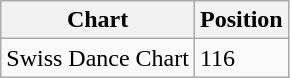<table class="wikitable">
<tr>
<th>Chart</th>
<th>Position</th>
</tr>
<tr>
<td> Swiss Dance Chart</td>
<td>116</td>
</tr>
</table>
